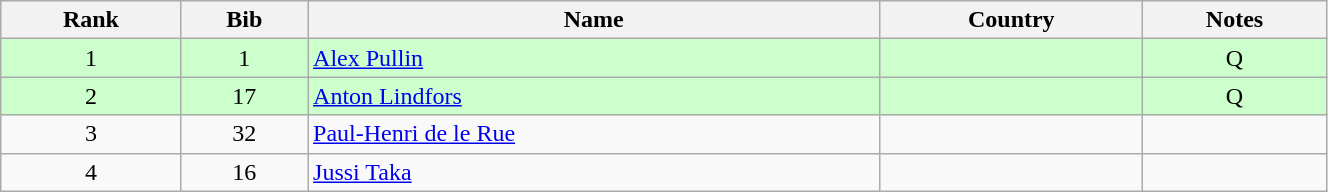<table class="wikitable" style="text-align:center;" width=70%>
<tr>
<th>Rank</th>
<th>Bib</th>
<th>Name</th>
<th>Country</th>
<th>Notes</th>
</tr>
<tr bgcolor="#ccffcc">
<td>1</td>
<td>1</td>
<td align=left><a href='#'>Alex Pullin</a></td>
<td align=left></td>
<td>Q</td>
</tr>
<tr bgcolor="#ccffcc">
<td>2</td>
<td>17</td>
<td align=left><a href='#'>Anton Lindfors</a></td>
<td align=left></td>
<td>Q</td>
</tr>
<tr>
<td>3</td>
<td>32</td>
<td align=left><a href='#'>Paul-Henri de le Rue</a></td>
<td align=left></td>
<td></td>
</tr>
<tr>
<td>4</td>
<td>16</td>
<td align=left><a href='#'>Jussi Taka</a></td>
<td align=left></td>
<td></td>
</tr>
</table>
